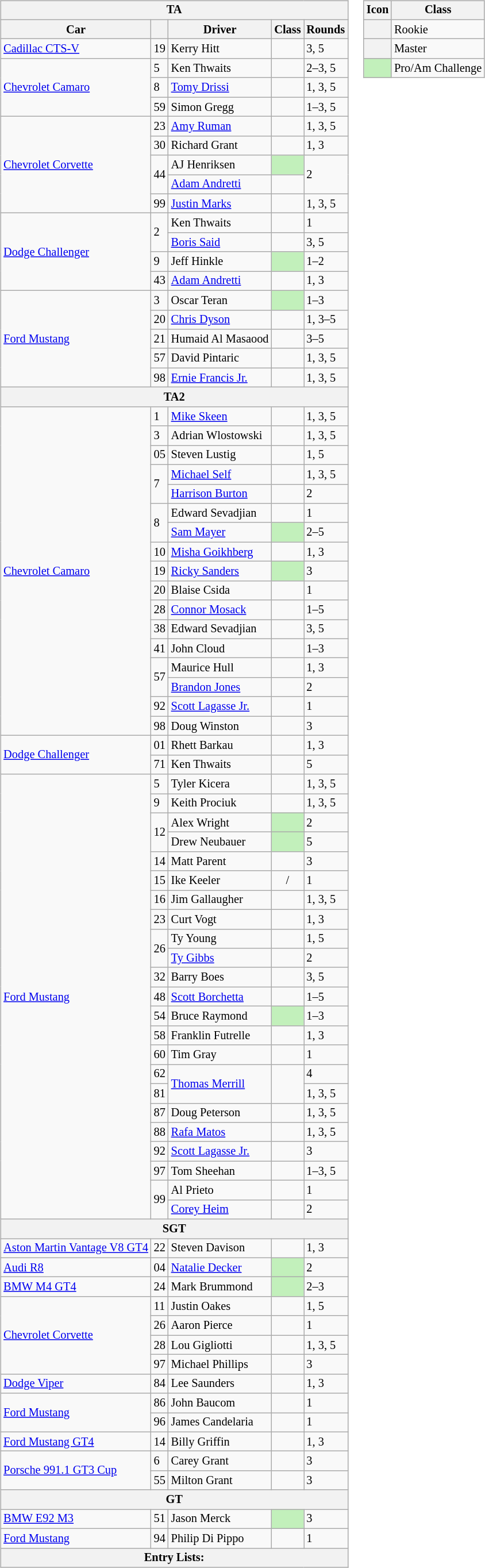<table>
<tr>
<td><br><table class="wikitable" style="font-size: 85%">
<tr>
<th colspan="5">TA</th>
</tr>
<tr>
<th>Car</th>
<th></th>
<th>Driver</th>
<th>Class</th>
<th>Rounds</th>
</tr>
<tr>
<td><a href='#'>Cadillac CTS-V</a></td>
<td>19</td>
<td> Kerry Hitt</td>
<td></td>
<td>3, 5</td>
</tr>
<tr>
<td rowspan="3"><a href='#'>Chevrolet Camaro</a></td>
<td>5</td>
<td> Ken Thwaits</td>
<td align="center"></td>
<td>2–3, 5</td>
</tr>
<tr>
<td>8</td>
<td> <a href='#'>Tomy Drissi</a></td>
<td></td>
<td>1, 3, 5</td>
</tr>
<tr>
<td>59</td>
<td> Simon Gregg</td>
<td></td>
<td>1–3, 5</td>
</tr>
<tr>
<td rowspan="5"><a href='#'>Chevrolet Corvette</a></td>
<td>23</td>
<td> <a href='#'>Amy Ruman</a></td>
<td align="center"></td>
<td>1, 3, 5</td>
</tr>
<tr>
<td>30</td>
<td> Richard Grant</td>
<td align="center"></td>
<td>1, 3</td>
</tr>
<tr>
<td rowspan="2">44</td>
<td> AJ Henriksen</td>
<td style="background:#C2F0BB;" align="center"></td>
<td rowspan="2">2</td>
</tr>
<tr>
<td> <a href='#'>Adam Andretti</a></td>
<td></td>
</tr>
<tr>
<td>99</td>
<td> <a href='#'>Justin Marks</a></td>
<td align="center"></td>
<td>1, 3, 5</td>
</tr>
<tr>
<td rowspan="4"><a href='#'>Dodge Challenger</a></td>
<td rowspan="2">2</td>
<td> Ken Thwaits</td>
<td align="center"></td>
<td>1</td>
</tr>
<tr>
<td> <a href='#'>Boris Said</a></td>
<td></td>
<td>3, 5</td>
</tr>
<tr>
<td>9</td>
<td> Jeff Hinkle</td>
<td style="background:#C2F0BB;" align="center"></td>
<td>1–2</td>
</tr>
<tr>
<td>43</td>
<td> <a href='#'>Adam Andretti</a></td>
<td></td>
<td>1, 3</td>
</tr>
<tr>
<td rowspan="5"><a href='#'>Ford Mustang</a></td>
<td>3</td>
<td> Oscar Teran</td>
<td style="background:#C2F0BB;" align="center"></td>
<td>1–3</td>
</tr>
<tr>
<td>20</td>
<td> <a href='#'>Chris Dyson</a></td>
<td></td>
<td>1, 3–5</td>
</tr>
<tr>
<td>21</td>
<td> Humaid Al Masaood</td>
<td></td>
<td>3–5</td>
</tr>
<tr>
<td>57</td>
<td> David Pintaric</td>
<td></td>
<td>1, 3, 5</td>
</tr>
<tr>
<td>98</td>
<td> <a href='#'>Ernie Francis Jr.</a></td>
<td></td>
<td>1, 3, 5</td>
</tr>
<tr>
<th colspan="5">TA2</th>
</tr>
<tr>
<td rowspan="17"><a href='#'>Chevrolet Camaro</a></td>
<td>1</td>
<td> <a href='#'>Mike Skeen</a></td>
<td></td>
<td>1, 3, 5</td>
</tr>
<tr>
<td>3</td>
<td> Adrian Wlostowski</td>
<td></td>
<td>1, 3, 5</td>
</tr>
<tr>
<td>05</td>
<td> Steven Lustig</td>
<td></td>
<td>1, 5</td>
</tr>
<tr>
<td rowspan="2">7</td>
<td> <a href='#'>Michael Self</a></td>
<td align="center"></td>
<td>1, 3, 5</td>
</tr>
<tr>
<td> <a href='#'>Harrison Burton</a></td>
<td></td>
<td>2</td>
</tr>
<tr>
<td rowspan="2">8</td>
<td> Edward Sevadjian</td>
<td></td>
<td>1</td>
</tr>
<tr>
<td> <a href='#'>Sam Mayer</a></td>
<td style="background:#C2F0BB;" align="center"></td>
<td>2–5</td>
</tr>
<tr>
<td>10</td>
<td> <a href='#'>Misha Goikhberg</a></td>
<td></td>
<td>1, 3</td>
</tr>
<tr>
<td>19</td>
<td> <a href='#'>Ricky Sanders</a></td>
<td style="background:#C2F0BB;" align="center"></td>
<td>3</td>
</tr>
<tr>
<td>20</td>
<td> Blaise Csida</td>
<td></td>
<td>1</td>
</tr>
<tr>
<td>28</td>
<td> <a href='#'>Connor Mosack</a></td>
<td></td>
<td>1–5</td>
</tr>
<tr>
<td>38</td>
<td> Edward Sevadjian</td>
<td></td>
<td>3, 5</td>
</tr>
<tr>
<td>41</td>
<td> John Cloud</td>
<td align="center"></td>
<td>1–3</td>
</tr>
<tr>
<td rowspan="2">57</td>
<td> Maurice Hull</td>
<td align="center"></td>
<td>1, 3</td>
</tr>
<tr>
<td> <a href='#'>Brandon Jones</a></td>
<td></td>
<td>2</td>
</tr>
<tr>
<td>92</td>
<td> <a href='#'>Scott Lagasse Jr.</a></td>
<td></td>
<td>1</td>
</tr>
<tr>
<td>98</td>
<td> Doug Winston</td>
<td></td>
<td>3</td>
</tr>
<tr>
<td rowspan="2"><a href='#'>Dodge Challenger</a></td>
<td>01</td>
<td> Rhett Barkau</td>
<td align="center"></td>
<td>1, 3</td>
</tr>
<tr>
<td>71</td>
<td> Ken Thwaits</td>
<td></td>
<td>5</td>
</tr>
<tr>
<td rowspan="23"><a href='#'>Ford Mustang</a></td>
<td>5</td>
<td> Tyler Kicera</td>
<td align="center"></td>
<td>1, 3, 5</td>
</tr>
<tr>
<td>9</td>
<td> Keith Prociuk</td>
<td></td>
<td>1, 3, 5</td>
</tr>
<tr>
<td rowspan="2">12</td>
<td> Alex Wright</td>
<td style="background:#C2F0BB;" align="center"></td>
<td>2</td>
</tr>
<tr>
<td> Drew Neubauer</td>
<td style="background:#C2F0BB;" align="center"></td>
<td>5</td>
</tr>
<tr>
<td>14</td>
<td> Matt Parent</td>
<td></td>
<td>3</td>
</tr>
<tr>
<td>15</td>
<td> Ike Keeler</td>
<td align="center">/</td>
<td>1</td>
</tr>
<tr>
<td>16</td>
<td> Jim Gallaugher</td>
<td></td>
<td>1, 3, 5</td>
</tr>
<tr>
<td>23</td>
<td> Curt Vogt</td>
<td align="center"></td>
<td>1, 3</td>
</tr>
<tr>
<td rowspan="2">26</td>
<td> Ty Young</td>
<td align="center"></td>
<td>1, 5</td>
</tr>
<tr>
<td> <a href='#'>Ty Gibbs</a></td>
<td></td>
<td>2</td>
</tr>
<tr>
<td>32</td>
<td> Barry Boes</td>
<td></td>
<td>3, 5</td>
</tr>
<tr>
<td>48</td>
<td> <a href='#'>Scott Borchetta</a></td>
<td></td>
<td>1–5</td>
</tr>
<tr>
<td>54</td>
<td> Bruce Raymond</td>
<td style="background:#C2F0BB;"></td>
<td>1–3</td>
</tr>
<tr>
<td>58</td>
<td> Franklin Futrelle</td>
<td align="center"></td>
<td>1, 3</td>
</tr>
<tr>
<td>60</td>
<td> Tim Gray</td>
<td align="center"></td>
<td>1</td>
</tr>
<tr>
<td>62</td>
<td rowspan="2"> <a href='#'>Thomas Merrill</a></td>
<td rowspan="2"></td>
<td>4</td>
</tr>
<tr>
<td>81</td>
<td>1, 3, 5</td>
</tr>
<tr>
<td>87</td>
<td> Doug Peterson</td>
<td align="center"></td>
<td>1, 3, 5</td>
</tr>
<tr>
<td>88</td>
<td> <a href='#'>Rafa Matos</a></td>
<td></td>
<td>1, 3, 5</td>
</tr>
<tr>
<td>92</td>
<td> <a href='#'>Scott Lagasse Jr.</a></td>
<td></td>
<td>3</td>
</tr>
<tr>
<td>97</td>
<td> Tom Sheehan</td>
<td></td>
<td>1–3, 5</td>
</tr>
<tr>
<td rowspan="2">99</td>
<td> Al Prieto</td>
<td align="center"></td>
<td>1</td>
</tr>
<tr>
<td> <a href='#'>Corey Heim</a></td>
<td></td>
<td>2</td>
</tr>
<tr>
<th colspan="5">SGT</th>
</tr>
<tr>
<td><a href='#'>Aston Martin Vantage V8 GT4</a></td>
<td>22</td>
<td> Steven Davison</td>
<td></td>
<td>1, 3</td>
</tr>
<tr>
<td><a href='#'>Audi R8</a></td>
<td>04</td>
<td> <a href='#'>Natalie Decker</a></td>
<td style="background:#C2F0BB;" align="center"></td>
<td>2</td>
</tr>
<tr>
<td><a href='#'>BMW M4 GT4</a></td>
<td>24</td>
<td> Mark Brummond</td>
<td style="background:#C2F0BB;" align="center"></td>
<td>2–3</td>
</tr>
<tr>
<td rowspan="4"><a href='#'>Chevrolet Corvette</a></td>
<td>11</td>
<td> Justin Oakes</td>
<td align="center"></td>
<td>1, 5</td>
</tr>
<tr>
<td>26</td>
<td> Aaron Pierce</td>
<td></td>
<td>1</td>
</tr>
<tr>
<td>28</td>
<td> Lou Gigliotti</td>
<td align="center"></td>
<td>1, 3, 5</td>
</tr>
<tr>
<td>97</td>
<td> Michael Phillips</td>
<td></td>
<td>3</td>
</tr>
<tr>
<td><a href='#'>Dodge Viper</a></td>
<td>84</td>
<td> Lee Saunders</td>
<td></td>
<td>1, 3</td>
</tr>
<tr>
<td rowspan="2"><a href='#'>Ford Mustang</a></td>
<td>86</td>
<td> John Baucom</td>
<td></td>
<td>1</td>
</tr>
<tr>
<td>96</td>
<td> James Candelaria</td>
<td align="center"></td>
<td>1</td>
</tr>
<tr>
<td><a href='#'>Ford Mustang GT4</a></td>
<td>14</td>
<td> Billy Griffin</td>
<td></td>
<td>1, 3</td>
</tr>
<tr>
<td rowspan="2"><a href='#'>Porsche 991.1 GT3 Cup</a></td>
<td>6</td>
<td> Carey Grant</td>
<td></td>
<td>3</td>
</tr>
<tr>
<td>55</td>
<td> Milton Grant</td>
<td align="center"></td>
<td>3</td>
</tr>
<tr>
<th colspan="5">GT</th>
</tr>
<tr>
<td><a href='#'>BMW E92 M3</a></td>
<td>51</td>
<td> Jason Merck</td>
<td style="background:#C2F0BB;" align="center"></td>
<td>3</td>
</tr>
<tr>
<td><a href='#'>Ford Mustang</a></td>
<td>94</td>
<td> Philip Di Pippo</td>
<td align="center"></td>
<td>1</td>
</tr>
<tr>
<th colspan="5">Entry Lists:</th>
</tr>
</table>
</td>
<td valign="top"><br><table class="wikitable" style="font-size: 85%;" align="right">
<tr>
<th>Icon</th>
<th>Class</th>
</tr>
<tr>
<th align="center"></th>
<td>Rookie</td>
</tr>
<tr>
<th align="center"></th>
<td>Master</td>
</tr>
<tr>
<td style="background:#C2F0BB;"></td>
<td>Pro/Am Challenge</td>
</tr>
</table>
</td>
</tr>
</table>
